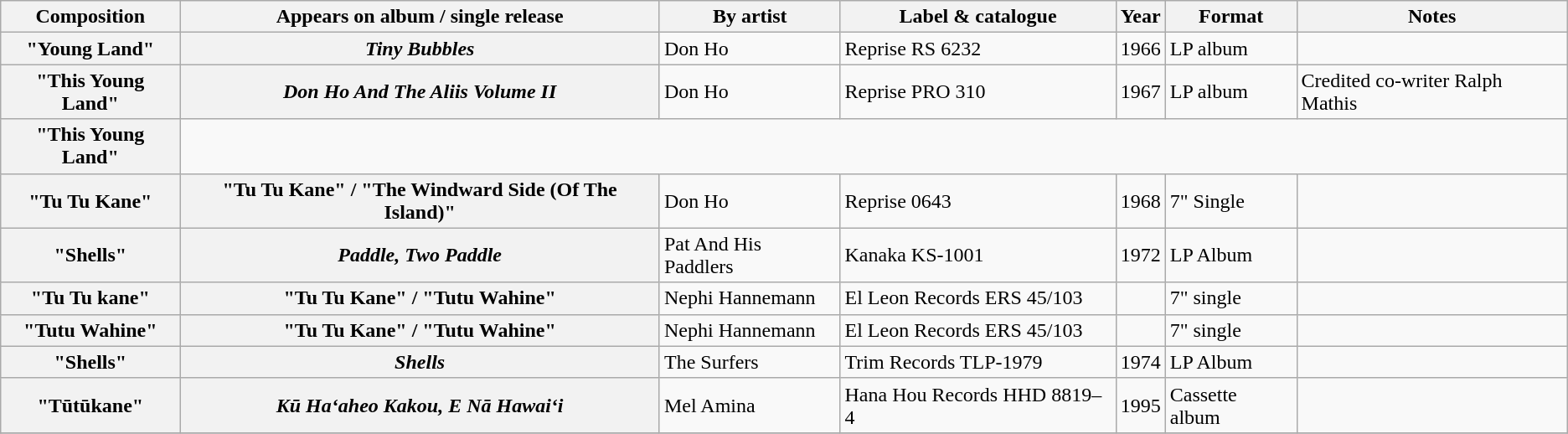<table class="wikitable plainrowheaders sortable">
<tr>
<th scope="col">Composition</th>
<th scope="col">Appears on album / single release</th>
<th scope="col">By artist</th>
<th scope="col">Label & catalogue</th>
<th scope="col">Year</th>
<th scope="col">Format</th>
<th scope="col">Notes</th>
</tr>
<tr>
<th scope="row">"Young Land"</th>
<th><em>Tiny Bubbles</em></th>
<td>Don Ho</td>
<td>Reprise RS 6232</td>
<td>1966</td>
<td>LP album</td>
<td></td>
</tr>
<tr>
<th scope="row">"This Young Land"</th>
<th><em>Don Ho And The Aliis Volume II</em></th>
<td>Don Ho</td>
<td>Reprise PRO 310</td>
<td>1967</td>
<td>LP album</td>
<td>Credited co-writer Ralph Mathis</td>
</tr>
<tr>
<th scope="row">"This Young Land"</th>
</tr>
<tr>
<th scope="row">"Tu Tu Kane"</th>
<th>"Tu Tu Kane" / "The Windward Side (Of The Island)"</th>
<td>Don Ho</td>
<td>Reprise 0643</td>
<td>1968</td>
<td>7" Single</td>
<td></td>
</tr>
<tr>
<th scope="row">"Shells"</th>
<th><em>Paddle, Two Paddle</em></th>
<td>Pat And His Paddlers</td>
<td>Kanaka KS-1001</td>
<td>1972</td>
<td>LP Album</td>
<td></td>
</tr>
<tr>
<th scope="row">"Tu Tu kane"</th>
<th>"Tu Tu Kane" / "Tutu Wahine"</th>
<td>Nephi Hannemann</td>
<td>El Leon Records ERS 45/103</td>
<td></td>
<td>7" single</td>
<td></td>
</tr>
<tr>
<th scope="row">"Tutu Wahine"</th>
<th>"Tu Tu Kane" / "Tutu Wahine"</th>
<td>Nephi Hannemann</td>
<td>El Leon Records ERS 45/103</td>
<td></td>
<td>7" single</td>
<td></td>
</tr>
<tr>
<th scope="row">"Shells"</th>
<th><em>Shells</em></th>
<td>The Surfers</td>
<td>Trim Records TLP-1979</td>
<td>1974</td>
<td>LP Album</td>
<td></td>
</tr>
<tr>
<th scope="row">"Tūtūkane"</th>
<th><em>Kū Ha‘aheo Kakou, E Nā Hawai‘i</em></th>
<td>Mel Amina</td>
<td>Hana Hou Records HHD 8819–4</td>
<td>1995</td>
<td>Cassette album</td>
<td></td>
</tr>
<tr>
</tr>
</table>
